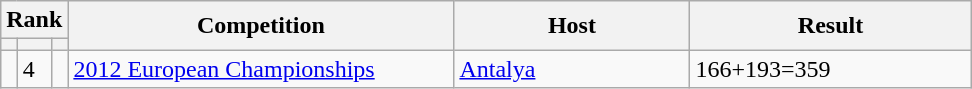<table class="wikitable">
<tr>
<th colspan=3>Rank</th>
<th rowspan=2 width=250>Competition</th>
<th rowspan=2 width=150>Host</th>
<th rowspan=2 width=180>Result</th>
</tr>
<tr>
<th></th>
<th></th>
<th></th>
</tr>
<tr>
<td></td>
<td>4</td>
<td></td>
<td><a href='#'>2012 European Championships</a></td>
<td> <a href='#'>Antalya</a></td>
<td>166+193=359</td>
</tr>
</table>
